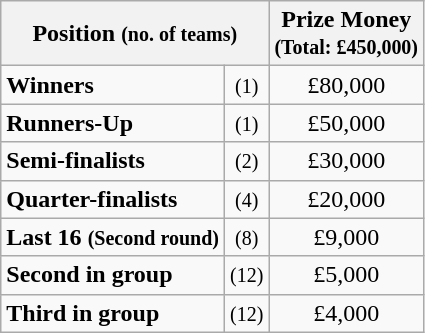<table class="wikitable">
<tr>
<th colspan=2>Position <small>(no. of teams)</small></th>
<th>Prize Money<br><small>(Total: £450,000)</small></th>
</tr>
<tr>
<td><strong>Winners</strong></td>
<td align=center><small>(1)</small></td>
<td align=center>£80,000</td>
</tr>
<tr>
<td><strong>Runners-Up</strong></td>
<td align=center><small>(1)</small></td>
<td align=center>£50,000</td>
</tr>
<tr>
<td><strong>Semi-finalists</strong></td>
<td align=center><small>(2)</small></td>
<td align=center>£30,000</td>
</tr>
<tr>
<td><strong>Quarter-finalists</strong></td>
<td align=center><small>(4)</small></td>
<td align=center>£20,000</td>
</tr>
<tr>
<td><strong>Last 16 <small>(Second round)</small></strong></td>
<td align=center><small>(8)</small></td>
<td align=center>£9,000</td>
</tr>
<tr>
<td><strong>Second in group</strong></td>
<td align=center><small>(12)</small></td>
<td align=center>£5,000</td>
</tr>
<tr>
<td><strong>Third in group</strong></td>
<td align=center><small>(12)</small></td>
<td align=center>£4,000</td>
</tr>
</table>
